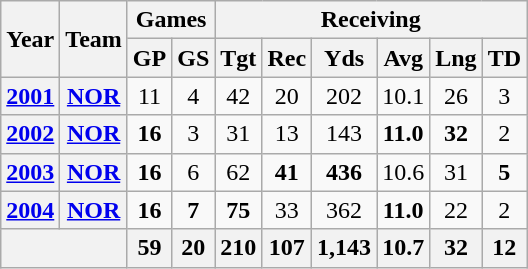<table class="wikitable" style="text-align:center">
<tr>
<th rowspan="2">Year</th>
<th rowspan="2">Team</th>
<th colspan="2">Games</th>
<th colspan="6">Receiving</th>
</tr>
<tr>
<th>GP</th>
<th>GS</th>
<th>Tgt</th>
<th>Rec</th>
<th>Yds</th>
<th>Avg</th>
<th>Lng</th>
<th>TD</th>
</tr>
<tr>
<th><a href='#'>2001</a></th>
<th><a href='#'>NOR</a></th>
<td>11</td>
<td>4</td>
<td>42</td>
<td>20</td>
<td>202</td>
<td>10.1</td>
<td>26</td>
<td>3</td>
</tr>
<tr>
<th><a href='#'>2002</a></th>
<th><a href='#'>NOR</a></th>
<td><strong>16</strong></td>
<td>3</td>
<td>31</td>
<td>13</td>
<td>143</td>
<td><strong>11.0</strong></td>
<td><strong>32</strong></td>
<td>2</td>
</tr>
<tr>
<th><a href='#'>2003</a></th>
<th><a href='#'>NOR</a></th>
<td><strong>16</strong></td>
<td>6</td>
<td>62</td>
<td><strong>41</strong></td>
<td><strong>436</strong></td>
<td>10.6</td>
<td>31</td>
<td><strong>5</strong></td>
</tr>
<tr>
<th><a href='#'>2004</a></th>
<th><a href='#'>NOR</a></th>
<td><strong>16</strong></td>
<td><strong>7</strong></td>
<td><strong>75</strong></td>
<td>33</td>
<td>362</td>
<td><strong>11.0</strong></td>
<td>22</td>
<td>2</td>
</tr>
<tr>
<th colspan="2"></th>
<th>59</th>
<th>20</th>
<th>210</th>
<th>107</th>
<th>1,143</th>
<th>10.7</th>
<th>32</th>
<th>12</th>
</tr>
</table>
